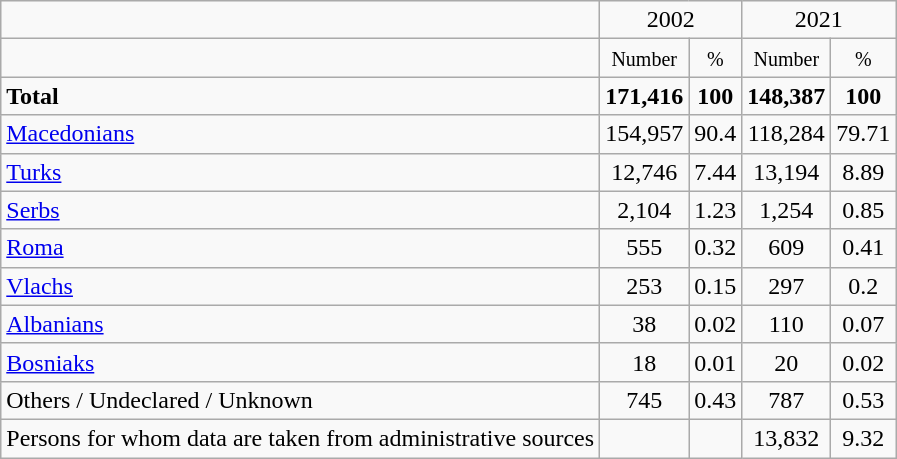<table class="wikitable">
<tr>
<td></td>
<td colspan="2" style="text-align:center">2002</td>
<td colspan="2" style="text-align:center">2021</td>
</tr>
<tr>
<td></td>
<td style="text-align:center"><small>Number</small></td>
<td style="text-align:center"><small>%</small></td>
<td style="text-align:center"><small>Number</small></td>
<td style="text-align:center"><small>%</small></td>
</tr>
<tr>
<td><strong>Total</strong></td>
<td style="text-align:center"><strong>171,416</strong></td>
<td style="text-align:center"><strong>100</strong></td>
<td style="text-align:center"><strong>148,387</strong></td>
<td style="text-align:center"><strong>100</strong></td>
</tr>
<tr>
<td><a href='#'>Macedonians</a></td>
<td style="text-align:center">154,957</td>
<td style="text-align:center">90.4</td>
<td style="text-align:center">118,284</td>
<td style="text-align:center">79.71</td>
</tr>
<tr>
<td><a href='#'>Turks</a></td>
<td style="text-align:center">12,746</td>
<td style="text-align:center">7.44</td>
<td style="text-align:center">13,194</td>
<td style="text-align:center">8.89</td>
</tr>
<tr>
<td><a href='#'>Serbs</a></td>
<td style="text-align:center">2,104</td>
<td style="text-align:center">1.23</td>
<td style="text-align:center">1,254</td>
<td style="text-align:center">0.85</td>
</tr>
<tr>
<td><a href='#'>Roma</a></td>
<td style="text-align:center">555</td>
<td style="text-align:center">0.32</td>
<td style="text-align:center">609</td>
<td style="text-align:center">0.41</td>
</tr>
<tr>
<td><a href='#'>Vlachs</a></td>
<td style="text-align:center">253</td>
<td style="text-align:center">0.15</td>
<td style="text-align:center">297</td>
<td style="text-align:center">0.2</td>
</tr>
<tr>
<td><a href='#'>Albanians</a></td>
<td style="text-align:center">38</td>
<td style="text-align:center">0.02</td>
<td style="text-align:center">110</td>
<td style="text-align:center">0.07</td>
</tr>
<tr>
<td><a href='#'>Bosniaks</a></td>
<td style="text-align:center">18</td>
<td style="text-align:center">0.01</td>
<td style="text-align:center">20</td>
<td style="text-align:center">0.02</td>
</tr>
<tr>
<td>Others / Undeclared / Unknown</td>
<td style="text-align:center">745</td>
<td style="text-align:center">0.43</td>
<td style="text-align:center">787</td>
<td style="text-align:center">0.53</td>
</tr>
<tr>
<td>Persons for whom data are taken from administrative sources</td>
<td></td>
<td></td>
<td style="text-align:center">13,832</td>
<td style="text-align:center">9.32</td>
</tr>
</table>
